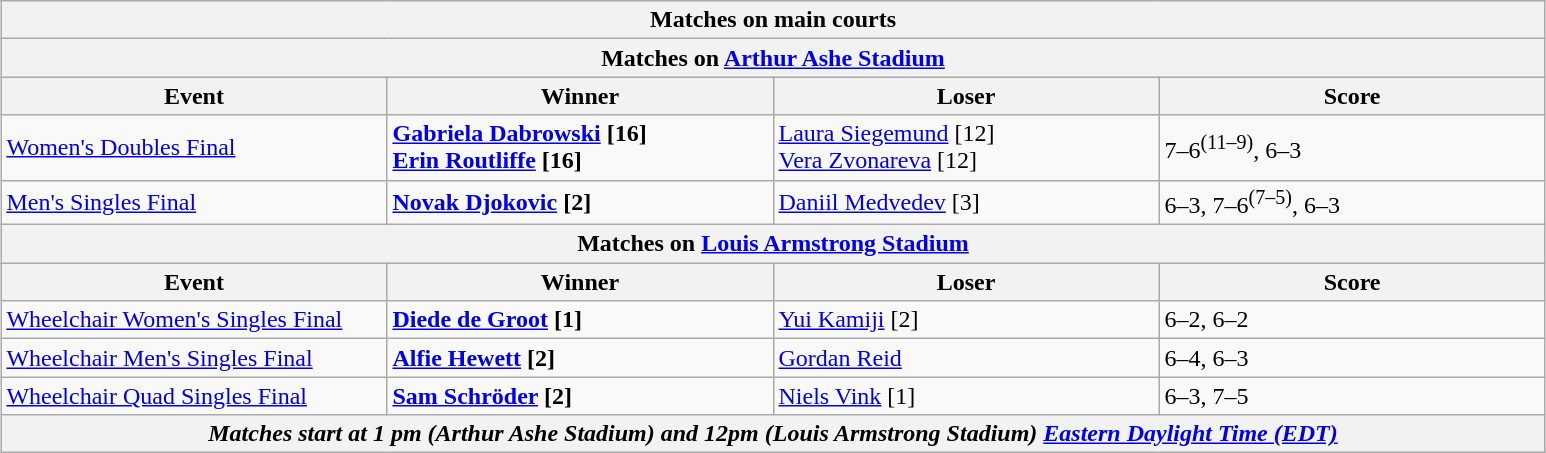<table class="wikitable" style="margin:auto;">
<tr>
<th colspan="4" style="white-space:nowrap;">Matches on main courts</th>
</tr>
<tr>
<th colspan="4"><strong>Matches on <a href='#'>Arthur Ashe Stadium</a></strong></th>
</tr>
<tr>
<th width="250">Event</th>
<th width="250">Winner</th>
<th width="250">Loser</th>
<th width="250">Score</th>
</tr>
<tr>
<td><a href='#'>Women's Doubles Final</a></td>
<td><strong> <a href='#'>Gabriela Dabrowski</a> [16] <br>  <a href='#'>Erin Routliffe</a> [16]</strong></td>
<td> <a href='#'>Laura Siegemund</a> [12] <br>  <a href='#'>Vera Zvonareva</a> [12]</td>
<td>7–6<sup>(11–9)</sup>, 6–3</td>
</tr>
<tr>
<td><a href='#'>Men's Singles Final</a></td>
<td><strong> <a href='#'>Novak Djokovic</a> [2]</strong></td>
<td> <a href='#'>Daniil Medvedev</a> [3]</td>
<td>6–3, 7–6<sup>(7–5)</sup>, 6–3</td>
</tr>
<tr>
<th colspan="4"><strong>Matches on <a href='#'>Louis Armstrong Stadium</a></strong></th>
</tr>
<tr>
<th width="250">Event</th>
<th width="250">Winner</th>
<th width="250">Loser</th>
<th width="250">Score</th>
</tr>
<tr>
<td><a href='#'>Wheelchair Women's Singles Final</a></td>
<td><strong> <a href='#'>Diede de Groot</a> [1]</strong></td>
<td> <a href='#'>Yui Kamiji</a> [2]</td>
<td>6–2, 6–2</td>
</tr>
<tr>
<td><a href='#'>Wheelchair Men's Singles Final</a></td>
<td><strong> <a href='#'>Alfie Hewett</a> [2]</strong></td>
<td> <a href='#'>Gordan Reid</a></td>
<td>6–4, 6–3</td>
</tr>
<tr>
<td><a href='#'>Wheelchair Quad Singles Final</a></td>
<td><strong> <a href='#'>Sam Schröder</a> [2]</strong></td>
<td> <a href='#'>Niels Vink</a> [1]</td>
<td>6–3, 7–5</td>
</tr>
<tr>
<th colspan="4"><em>Matches start at 1 pm (Arthur Ashe Stadium) and 12pm (Louis Armstrong Stadium) <a href='#'>Eastern Daylight Time (EDT)</a></em></th>
</tr>
</table>
